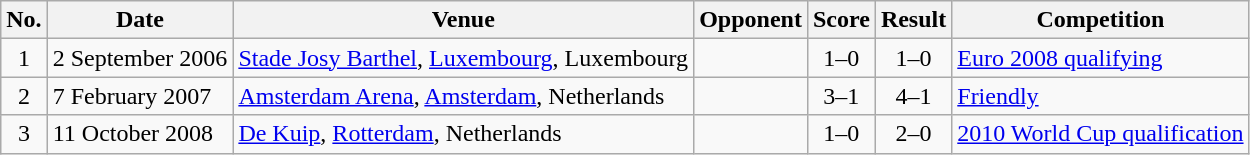<table class="wikitable sortable">
<tr>
<th scope="col">No.</th>
<th scope="col">Date</th>
<th scope="col">Venue</th>
<th scope="col">Opponent</th>
<th scope="col">Score</th>
<th scope="col">Result</th>
<th scope="col">Competition</th>
</tr>
<tr>
<td align="center">1</td>
<td>2 September 2006</td>
<td><a href='#'>Stade Josy Barthel</a>, <a href='#'>Luxembourg</a>, Luxembourg</td>
<td></td>
<td align="center">1–0</td>
<td align="center">1–0</td>
<td><a href='#'>Euro 2008 qualifying</a></td>
</tr>
<tr>
<td align="center">2</td>
<td>7 February 2007</td>
<td><a href='#'>Amsterdam Arena</a>, <a href='#'>Amsterdam</a>, Netherlands</td>
<td></td>
<td align="center">3–1</td>
<td align="center">4–1</td>
<td><a href='#'>Friendly</a></td>
</tr>
<tr>
<td align="center">3</td>
<td>11 October 2008</td>
<td><a href='#'>De Kuip</a>, <a href='#'>Rotterdam</a>, Netherlands</td>
<td></td>
<td align="center">1–0</td>
<td align="center">2–0</td>
<td><a href='#'>2010 World Cup qualification</a></td>
</tr>
</table>
